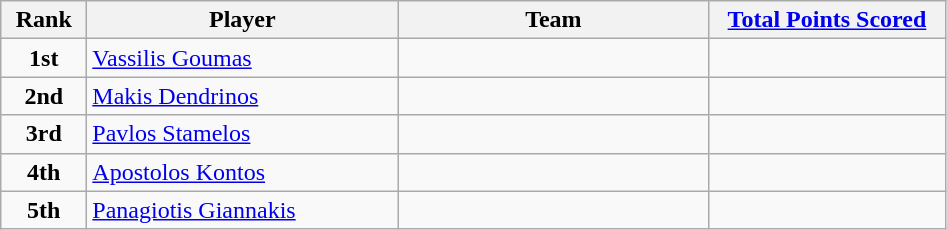<table class="wikitable sortable">
<tr>
<th style="width:50px;">Rank</th>
<th style="width:200px;">Player</th>
<th style="width:200px;">Team</th>
<th style="width:150px;"><a href='#'>Total Points Scored</a></th>
</tr>
<tr>
<td style="text-align:center;"><strong>1st</strong></td>
<td> <a href='#'>Vassilis Goumas</a></td>
<td></td>
<td></td>
</tr>
<tr>
<td style="text-align:center;"><strong>2nd</strong></td>
<td> <a href='#'>Makis Dendrinos</a></td>
<td></td>
<td></td>
</tr>
<tr>
<td style="text-align:center;"><strong>3rd</strong></td>
<td> <a href='#'>Pavlos Stamelos</a></td>
<td></td>
<td></td>
</tr>
<tr>
<td style="text-align:center;"><strong>4th</strong></td>
<td> <a href='#'>Apostolos Kontos</a></td>
<td></td>
<td></td>
</tr>
<tr>
<td style="text-align:center;"><strong>5th</strong></td>
<td> <a href='#'>Panagiotis Giannakis</a></td>
<td></td>
<td></td>
</tr>
</table>
